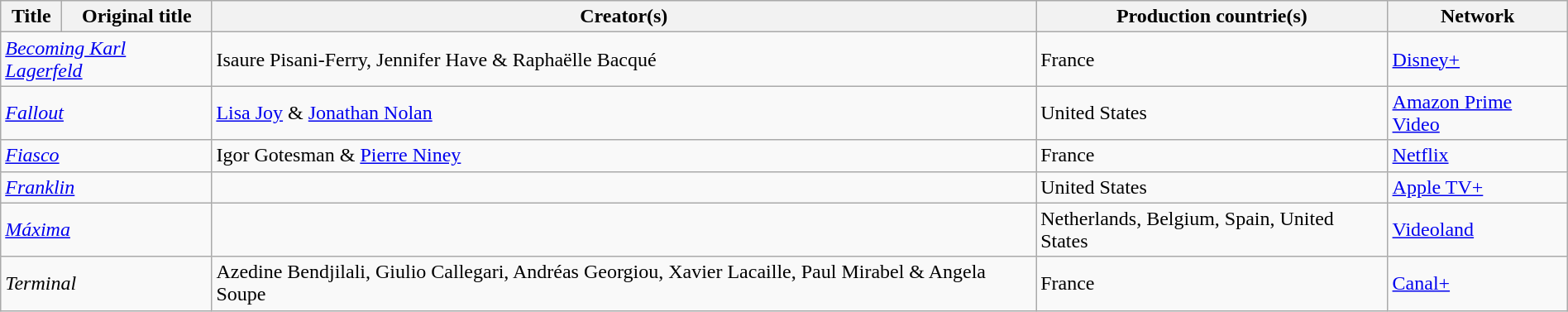<table class="sortable wikitable" style="width:100%; margin-bottom:4px">
<tr>
<th>Title</th>
<th>Original title</th>
<th>Creator(s)</th>
<th>Production countrie(s)</th>
<th>Network</th>
</tr>
<tr>
<td colspan="2"><em><a href='#'>Becoming Karl Lagerfeld</a></em></td>
<td>Isaure Pisani-Ferry, Jennifer Have & Raphaëlle Bacqué</td>
<td>France</td>
<td><a href='#'>Disney+</a></td>
</tr>
<tr>
<td colspan="2"><em><a href='#'>Fallout</a></em></td>
<td><a href='#'>Lisa Joy</a> & <a href='#'>Jonathan Nolan</a></td>
<td>United States</td>
<td><a href='#'>Amazon Prime Video</a></td>
</tr>
<tr>
<td colspan="2"><em><a href='#'>Fiasco</a></em></td>
<td>Igor Gotesman & <a href='#'>Pierre Niney</a></td>
<td>France</td>
<td><a href='#'>Netflix</a></td>
</tr>
<tr>
<td colspan="2"><em><a href='#'>Franklin</a></em></td>
<td></td>
<td>United States</td>
<td><a href='#'>Apple TV+</a></td>
</tr>
<tr>
<td colspan="2"><em><a href='#'>Máxima</a></em></td>
<td></td>
<td>Netherlands, Belgium, Spain, United States</td>
<td><a href='#'>Videoland</a></td>
</tr>
<tr>
<td colspan="2"><em>Terminal</em></td>
<td>Azedine Bendjilali, Giulio Callegari, Andréas Georgiou, Xavier Lacaille, Paul Mirabel & Angela Soupe</td>
<td>France</td>
<td><a href='#'>Canal+</a></td>
</tr>
</table>
